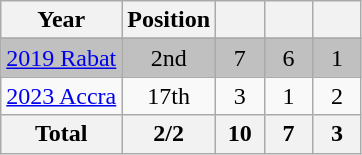<table class="wikitable" style="text-align: center;">
<tr>
<th>Year</th>
<th>Position</th>
<th width=25px></th>
<th width=25px></th>
<th width=25px></th>
</tr>
<tr bgcolor="#FFD700">
</tr>
<tr>
</tr>
<tr bgcolor="silver">
<td style="text-align: left;"> <a href='#'> 2019 Rabat</a></td>
<td>2nd </td>
<td>7</td>
<td>6</td>
<td>1</td>
</tr>
<tr>
<td style="text-align: left;"> <a href='#'> 2023 Accra</a></td>
<td>17th</td>
<td>3</td>
<td>1</td>
<td>2</td>
</tr>
<tr>
<th>Total</th>
<th>2/2</th>
<th>10</th>
<th>7</th>
<th>3</th>
</tr>
</table>
